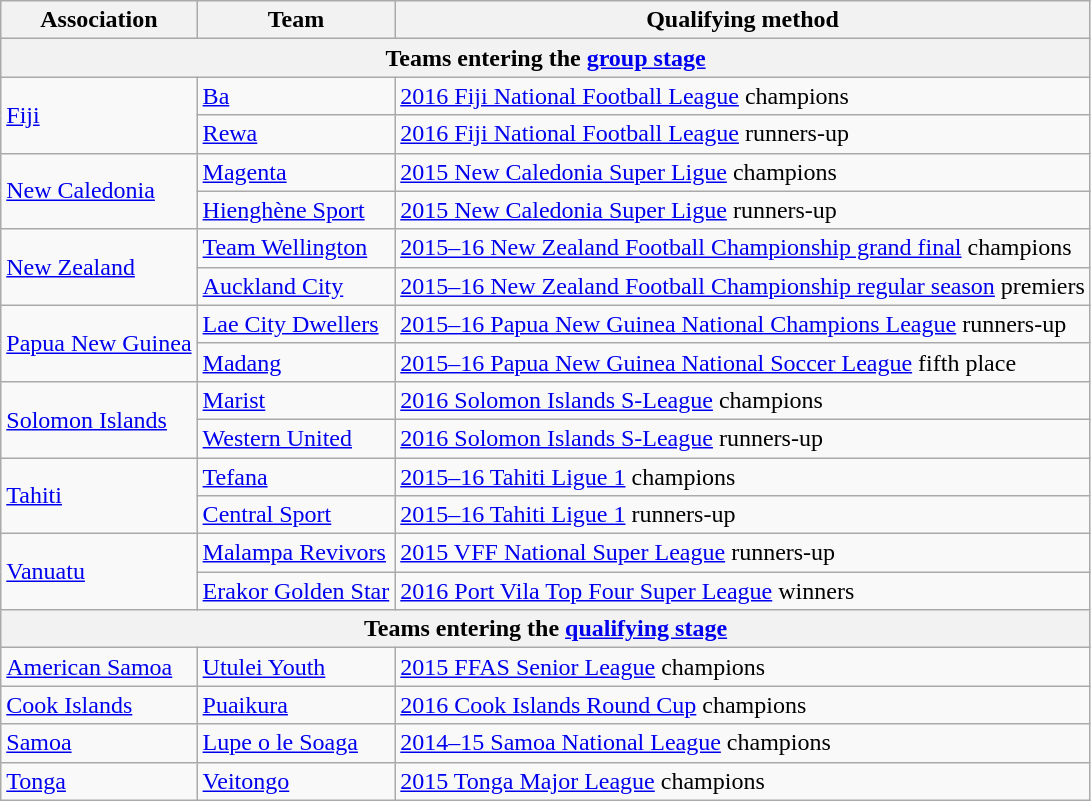<table class="wikitable">
<tr>
<th>Association</th>
<th>Team</th>
<th>Qualifying method</th>
</tr>
<tr>
<th colspan=3>Teams entering the <a href='#'>group stage</a></th>
</tr>
<tr>
<td rowspan=2> <a href='#'>Fiji</a></td>
<td><a href='#'>Ba</a></td>
<td><a href='#'>2016 Fiji National Football League</a> champions</td>
</tr>
<tr>
<td><a href='#'>Rewa</a></td>
<td><a href='#'>2016 Fiji National Football League</a> runners-up</td>
</tr>
<tr>
<td rowspan=2> <a href='#'>New Caledonia</a></td>
<td><a href='#'>Magenta</a></td>
<td><a href='#'>2015 New Caledonia Super Ligue</a> champions</td>
</tr>
<tr>
<td><a href='#'>Hienghène Sport</a></td>
<td><a href='#'>2015 New Caledonia Super Ligue</a> runners-up</td>
</tr>
<tr>
<td rowspan=2> <a href='#'>New Zealand</a></td>
<td><a href='#'>Team Wellington</a></td>
<td><a href='#'>2015–16 New Zealand Football Championship grand final</a> champions</td>
</tr>
<tr>
<td><a href='#'>Auckland City</a></td>
<td><a href='#'>2015–16 New Zealand Football Championship regular season</a> premiers</td>
</tr>
<tr>
<td rowspan=2> <a href='#'>Papua New Guinea</a></td>
<td><a href='#'>Lae City Dwellers</a></td>
<td><a href='#'>2015–16 Papua New Guinea National Champions League</a> runners-up</td>
</tr>
<tr>
<td><a href='#'>Madang</a></td>
<td><a href='#'>2015–16 Papua New Guinea National Soccer League</a> fifth place</td>
</tr>
<tr>
<td rowspan=2> <a href='#'>Solomon Islands</a></td>
<td><a href='#'>Marist</a></td>
<td><a href='#'>2016 Solomon Islands S-League</a> champions</td>
</tr>
<tr>
<td><a href='#'>Western United</a></td>
<td><a href='#'>2016 Solomon Islands S-League</a> runners-up</td>
</tr>
<tr>
<td rowspan=2> <a href='#'>Tahiti</a></td>
<td><a href='#'>Tefana</a></td>
<td><a href='#'>2015–16 Tahiti Ligue 1</a> champions</td>
</tr>
<tr>
<td><a href='#'>Central Sport</a></td>
<td><a href='#'>2015–16 Tahiti Ligue 1</a> runners-up</td>
</tr>
<tr>
<td rowspan=2> <a href='#'>Vanuatu</a></td>
<td><a href='#'>Malampa Revivors</a></td>
<td><a href='#'>2015 VFF National Super League</a> runners-up</td>
</tr>
<tr>
<td><a href='#'>Erakor Golden Star</a></td>
<td><a href='#'>2016 Port Vila Top Four Super League</a> winners</td>
</tr>
<tr>
<th colspan=3>Teams entering the <a href='#'>qualifying stage</a></th>
</tr>
<tr>
<td> <a href='#'>American Samoa</a></td>
<td><a href='#'>Utulei Youth</a></td>
<td><a href='#'>2015 FFAS Senior League</a> champions</td>
</tr>
<tr>
<td> <a href='#'>Cook Islands</a></td>
<td><a href='#'>Puaikura</a></td>
<td><a href='#'>2016 Cook Islands Round Cup</a> champions</td>
</tr>
<tr>
<td> <a href='#'>Samoa</a></td>
<td><a href='#'>Lupe o le Soaga</a></td>
<td><a href='#'>2014–15 Samoa National League</a> champions</td>
</tr>
<tr>
<td> <a href='#'>Tonga</a></td>
<td><a href='#'>Veitongo</a></td>
<td><a href='#'>2015 Tonga Major League</a> champions</td>
</tr>
</table>
